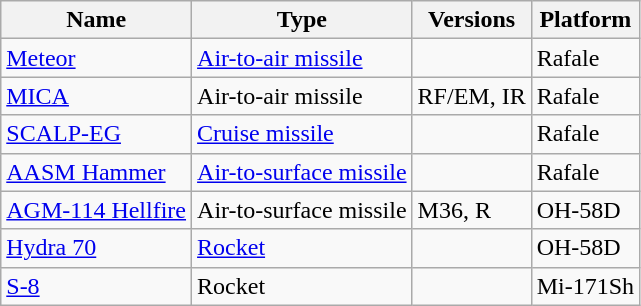<table class="wikitable">
<tr>
<th>Name</th>
<th>Type</th>
<th>Versions</th>
<th>Platform</th>
</tr>
<tr>
<td><a href='#'>Meteor</a></td>
<td><a href='#'>Air-to-air missile</a></td>
<td></td>
<td>Rafale</td>
</tr>
<tr>
<td><a href='#'>MICA</a></td>
<td>Air-to-air missile</td>
<td>RF/EM, IR</td>
<td>Rafale</td>
</tr>
<tr>
<td><a href='#'>SCALP-EG</a></td>
<td><a href='#'>Cruise missile</a></td>
<td></td>
<td>Rafale</td>
</tr>
<tr>
<td><a href='#'>AASM Hammer</a></td>
<td><a href='#'>Air-to-surface missile</a></td>
<td></td>
<td>Rafale</td>
</tr>
<tr>
<td><a href='#'>AGM-114 Hellfire</a></td>
<td>Air-to-surface missile</td>
<td>M36, R</td>
<td>OH-58D</td>
</tr>
<tr>
<td><a href='#'>Hydra 70</a></td>
<td><a href='#'>Rocket</a></td>
<td></td>
<td>OH-58D</td>
</tr>
<tr>
<td><a href='#'>S-8</a></td>
<td>Rocket</td>
<td></td>
<td>Mi-171Sh</td>
</tr>
</table>
